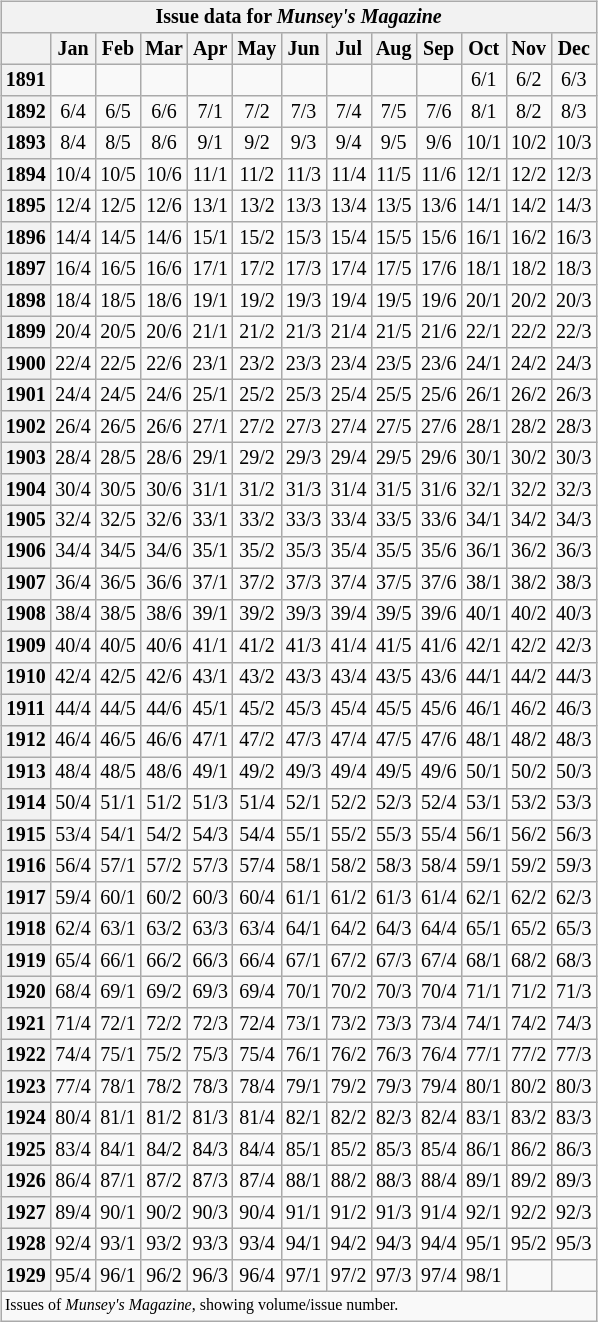<table class="wikitable collapsible collapsed" style="font-size: 10pt; line-height: 11pt; margin-left: 2em; text-align: center; float: right">
<tr>
<th colspan="13">Issue data for <em>Munsey's Magazine</em></th>
</tr>
<tr>
<th></th>
<th>Jan</th>
<th>Feb</th>
<th>Mar</th>
<th>Apr</th>
<th>May</th>
<th>Jun</th>
<th>Jul</th>
<th>Aug</th>
<th>Sep</th>
<th>Oct</th>
<th>Nov</th>
<th>Dec</th>
</tr>
<tr>
<th>1891</th>
<td></td>
<td></td>
<td></td>
<td></td>
<td></td>
<td></td>
<td></td>
<td></td>
<td></td>
<td>6/1</td>
<td>6/2</td>
<td>6/3</td>
</tr>
<tr>
<th>1892</th>
<td>6/4</td>
<td>6/5</td>
<td>6/6</td>
<td>7/1</td>
<td>7/2</td>
<td>7/3</td>
<td>7/4</td>
<td>7/5</td>
<td>7/6</td>
<td>8/1</td>
<td>8/2</td>
<td>8/3</td>
</tr>
<tr>
<th>1893</th>
<td>8/4</td>
<td>8/5</td>
<td>8/6</td>
<td>9/1</td>
<td>9/2</td>
<td>9/3</td>
<td>9/4</td>
<td>9/5</td>
<td>9/6</td>
<td>10/1</td>
<td>10/2</td>
<td>10/3</td>
</tr>
<tr>
<th>1894</th>
<td>10/4</td>
<td>10/5</td>
<td>10/6</td>
<td>11/1</td>
<td>11/2</td>
<td>11/3</td>
<td>11/4</td>
<td>11/5</td>
<td>11/6</td>
<td>12/1</td>
<td>12/2</td>
<td>12/3</td>
</tr>
<tr>
<th>1895</th>
<td>12/4</td>
<td>12/5</td>
<td>12/6</td>
<td>13/1</td>
<td>13/2</td>
<td>13/3</td>
<td>13/4</td>
<td>13/5</td>
<td>13/6</td>
<td>14/1</td>
<td>14/2</td>
<td>14/3</td>
</tr>
<tr>
<th>1896</th>
<td>14/4</td>
<td>14/5</td>
<td>14/6</td>
<td>15/1</td>
<td>15/2</td>
<td>15/3</td>
<td>15/4</td>
<td>15/5</td>
<td>15/6</td>
<td>16/1</td>
<td>16/2</td>
<td>16/3</td>
</tr>
<tr>
<th>1897</th>
<td>16/4</td>
<td>16/5</td>
<td>16/6</td>
<td>17/1</td>
<td>17/2</td>
<td>17/3</td>
<td>17/4</td>
<td>17/5</td>
<td>17/6</td>
<td>18/1</td>
<td>18/2</td>
<td>18/3</td>
</tr>
<tr>
<th>1898</th>
<td>18/4</td>
<td>18/5</td>
<td>18/6</td>
<td>19/1</td>
<td>19/2</td>
<td>19/3</td>
<td>19/4</td>
<td>19/5</td>
<td>19/6</td>
<td>20/1</td>
<td>20/2</td>
<td>20/3</td>
</tr>
<tr>
<th>1899</th>
<td>20/4</td>
<td>20/5</td>
<td>20/6</td>
<td>21/1</td>
<td>21/2</td>
<td>21/3</td>
<td>21/4</td>
<td>21/5</td>
<td>21/6</td>
<td>22/1</td>
<td>22/2</td>
<td>22/3</td>
</tr>
<tr>
<th>1900</th>
<td>22/4</td>
<td>22/5</td>
<td>22/6</td>
<td>23/1</td>
<td>23/2</td>
<td>23/3</td>
<td>23/4</td>
<td>23/5</td>
<td>23/6</td>
<td>24/1</td>
<td>24/2</td>
<td>24/3</td>
</tr>
<tr>
<th>1901</th>
<td>24/4</td>
<td>24/5</td>
<td>24/6</td>
<td>25/1</td>
<td>25/2</td>
<td>25/3</td>
<td>25/4</td>
<td>25/5</td>
<td>25/6</td>
<td>26/1</td>
<td>26/2</td>
<td>26/3</td>
</tr>
<tr>
<th>1902</th>
<td>26/4</td>
<td>26/5</td>
<td>26/6</td>
<td>27/1</td>
<td>27/2</td>
<td>27/3</td>
<td>27/4</td>
<td>27/5</td>
<td>27/6</td>
<td>28/1</td>
<td>28/2</td>
<td>28/3</td>
</tr>
<tr>
<th>1903</th>
<td>28/4</td>
<td>28/5</td>
<td>28/6</td>
<td>29/1</td>
<td>29/2</td>
<td>29/3</td>
<td>29/4</td>
<td>29/5</td>
<td>29/6</td>
<td>30/1</td>
<td>30/2</td>
<td>30/3</td>
</tr>
<tr>
<th>1904</th>
<td>30/4</td>
<td>30/5</td>
<td>30/6</td>
<td>31/1</td>
<td>31/2</td>
<td>31/3</td>
<td>31/4</td>
<td>31/5</td>
<td>31/6</td>
<td>32/1</td>
<td>32/2</td>
<td>32/3</td>
</tr>
<tr>
<th>1905</th>
<td>32/4</td>
<td>32/5</td>
<td>32/6</td>
<td>33/1</td>
<td>33/2</td>
<td>33/3</td>
<td>33/4</td>
<td>33/5</td>
<td>33/6</td>
<td>34/1</td>
<td>34/2</td>
<td>34/3</td>
</tr>
<tr>
<th>1906</th>
<td>34/4</td>
<td>34/5</td>
<td>34/6</td>
<td>35/1</td>
<td>35/2</td>
<td>35/3</td>
<td>35/4</td>
<td>35/5</td>
<td>35/6</td>
<td>36/1</td>
<td>36/2</td>
<td>36/3</td>
</tr>
<tr>
<th>1907</th>
<td>36/4</td>
<td>36/5</td>
<td>36/6</td>
<td>37/1</td>
<td>37/2</td>
<td>37/3</td>
<td>37/4</td>
<td>37/5</td>
<td>37/6</td>
<td>38/1</td>
<td>38/2</td>
<td>38/3</td>
</tr>
<tr>
<th>1908</th>
<td>38/4</td>
<td>38/5</td>
<td>38/6</td>
<td>39/1</td>
<td>39/2</td>
<td>39/3</td>
<td>39/4</td>
<td>39/5</td>
<td>39/6</td>
<td>40/1</td>
<td>40/2</td>
<td>40/3</td>
</tr>
<tr>
<th>1909</th>
<td>40/4</td>
<td>40/5</td>
<td>40/6</td>
<td>41/1</td>
<td>41/2</td>
<td>41/3</td>
<td>41/4</td>
<td>41/5</td>
<td>41/6</td>
<td>42/1</td>
<td>42/2</td>
<td>42/3</td>
</tr>
<tr>
<th>1910</th>
<td>42/4</td>
<td>42/5</td>
<td>42/6</td>
<td>43/1</td>
<td>43/2</td>
<td>43/3</td>
<td>43/4</td>
<td>43/5</td>
<td>43/6</td>
<td>44/1</td>
<td>44/2</td>
<td>44/3</td>
</tr>
<tr>
<th>1911</th>
<td>44/4</td>
<td>44/5</td>
<td>44/6</td>
<td>45/1</td>
<td>45/2</td>
<td>45/3</td>
<td>45/4</td>
<td>45/5</td>
<td>45/6</td>
<td>46/1</td>
<td>46/2</td>
<td>46/3</td>
</tr>
<tr>
<th>1912</th>
<td>46/4</td>
<td>46/5</td>
<td>46/6</td>
<td>47/1</td>
<td>47/2</td>
<td>47/3</td>
<td>47/4</td>
<td>47/5</td>
<td>47/6</td>
<td>48/1</td>
<td>48/2</td>
<td>48/3</td>
</tr>
<tr>
<th>1913</th>
<td>48/4</td>
<td>48/5</td>
<td>48/6</td>
<td>49/1</td>
<td>49/2</td>
<td>49/3</td>
<td>49/4</td>
<td>49/5</td>
<td>49/6</td>
<td>50/1</td>
<td>50/2</td>
<td>50/3</td>
</tr>
<tr>
<th>1914</th>
<td>50/4</td>
<td>51/1</td>
<td>51/2</td>
<td>51/3</td>
<td>51/4</td>
<td>52/1</td>
<td>52/2</td>
<td>52/3</td>
<td>52/4</td>
<td>53/1</td>
<td>53/2</td>
<td>53/3</td>
</tr>
<tr>
<th>1915</th>
<td>53/4</td>
<td>54/1</td>
<td>54/2</td>
<td>54/3</td>
<td>54/4</td>
<td>55/1</td>
<td>55/2</td>
<td>55/3</td>
<td>55/4</td>
<td>56/1</td>
<td>56/2</td>
<td>56/3</td>
</tr>
<tr>
<th>1916</th>
<td>56/4</td>
<td>57/1</td>
<td>57/2</td>
<td>57/3</td>
<td>57/4</td>
<td>58/1</td>
<td>58/2</td>
<td>58/3</td>
<td>58/4</td>
<td>59/1</td>
<td>59/2</td>
<td>59/3</td>
</tr>
<tr>
<th>1917</th>
<td>59/4</td>
<td>60/1</td>
<td>60/2</td>
<td>60/3</td>
<td>60/4</td>
<td>61/1</td>
<td>61/2</td>
<td>61/3</td>
<td>61/4</td>
<td>62/1</td>
<td>62/2</td>
<td>62/3</td>
</tr>
<tr>
<th>1918</th>
<td>62/4</td>
<td>63/1</td>
<td>63/2</td>
<td>63/3</td>
<td>63/4</td>
<td>64/1</td>
<td>64/2</td>
<td>64/3</td>
<td>64/4</td>
<td>65/1</td>
<td>65/2</td>
<td>65/3</td>
</tr>
<tr>
<th>1919</th>
<td>65/4</td>
<td>66/1</td>
<td>66/2</td>
<td>66/3</td>
<td>66/4</td>
<td>67/1</td>
<td>67/2</td>
<td>67/3</td>
<td>67/4</td>
<td>68/1</td>
<td>68/2</td>
<td>68/3</td>
</tr>
<tr>
<th>1920</th>
<td>68/4</td>
<td>69/1</td>
<td>69/2</td>
<td>69/3</td>
<td>69/4</td>
<td>70/1</td>
<td>70/2</td>
<td>70/3</td>
<td>70/4</td>
<td>71/1</td>
<td>71/2</td>
<td>71/3</td>
</tr>
<tr>
<th>1921</th>
<td>71/4</td>
<td>72/1</td>
<td>72/2</td>
<td>72/3</td>
<td>72/4</td>
<td>73/1</td>
<td>73/2</td>
<td>73/3</td>
<td>73/4</td>
<td>74/1</td>
<td>74/2</td>
<td>74/3</td>
</tr>
<tr>
<th>1922</th>
<td>74/4</td>
<td>75/1</td>
<td>75/2</td>
<td>75/3</td>
<td>75/4</td>
<td>76/1</td>
<td>76/2</td>
<td>76/3</td>
<td>76/4</td>
<td>77/1</td>
<td>77/2</td>
<td>77/3</td>
</tr>
<tr>
<th>1923</th>
<td>77/4</td>
<td>78/1</td>
<td>78/2</td>
<td>78/3</td>
<td>78/4</td>
<td>79/1</td>
<td>79/2</td>
<td>79/3</td>
<td>79/4</td>
<td>80/1</td>
<td>80/2</td>
<td>80/3</td>
</tr>
<tr>
<th>1924</th>
<td>80/4</td>
<td>81/1</td>
<td>81/2</td>
<td>81/3</td>
<td>81/4</td>
<td>82/1</td>
<td>82/2</td>
<td>82/3</td>
<td>82/4</td>
<td>83/1</td>
<td>83/2</td>
<td>83/3</td>
</tr>
<tr>
<th>1925</th>
<td>83/4</td>
<td>84/1</td>
<td>84/2</td>
<td>84/3</td>
<td>84/4</td>
<td>85/1</td>
<td>85/2</td>
<td>85/3</td>
<td>85/4</td>
<td>86/1</td>
<td>86/2</td>
<td>86/3</td>
</tr>
<tr>
<th>1926</th>
<td>86/4</td>
<td>87/1</td>
<td>87/2</td>
<td>87/3</td>
<td>87/4</td>
<td>88/1</td>
<td>88/2</td>
<td>88/3</td>
<td>88/4</td>
<td>89/1</td>
<td>89/2</td>
<td>89/3</td>
</tr>
<tr>
<th>1927</th>
<td>89/4</td>
<td>90/1</td>
<td>90/2</td>
<td>90/3</td>
<td>90/4</td>
<td>91/1</td>
<td>91/2</td>
<td>91/3</td>
<td>91/4</td>
<td>92/1</td>
<td>92/2</td>
<td>92/3</td>
</tr>
<tr>
<th>1928</th>
<td>92/4</td>
<td>93/1</td>
<td>93/2</td>
<td>93/3</td>
<td>93/4</td>
<td>94/1</td>
<td>94/2</td>
<td>94/3</td>
<td>94/4</td>
<td>95/1</td>
<td>95/2</td>
<td>95/3</td>
</tr>
<tr>
<th>1929</th>
<td>95/4</td>
<td>96/1</td>
<td>96/2</td>
<td>96/3</td>
<td>96/4</td>
<td>97/1</td>
<td>97/2</td>
<td>97/3</td>
<td>97/4</td>
<td>98/1</td>
<td></td>
<td></td>
</tr>
<tr>
<td colspan="13" style="font-size: 8pt; text-align:left">Issues of <em>Munsey's Magazine</em>, showing volume/issue number.</td>
</tr>
</table>
